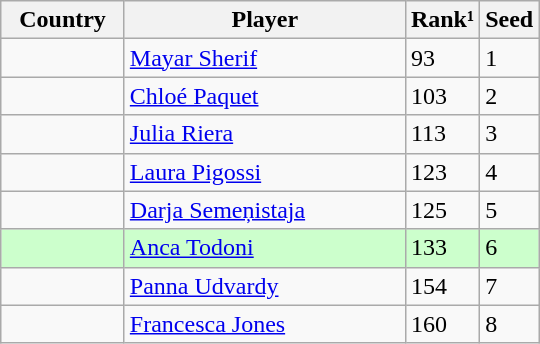<table class="wikitable">
<tr>
<th width="75">Country</th>
<th width="180">Player</th>
<th>Rank¹</th>
<th>Seed</th>
</tr>
<tr>
<td></td>
<td><a href='#'>Mayar Sherif</a></td>
<td>93</td>
<td>1</td>
</tr>
<tr>
<td></td>
<td><a href='#'>Chloé Paquet</a></td>
<td>103</td>
<td>2</td>
</tr>
<tr>
<td></td>
<td><a href='#'>Julia Riera</a></td>
<td>113</td>
<td>3</td>
</tr>
<tr>
<td></td>
<td><a href='#'>Laura Pigossi</a></td>
<td>123</td>
<td>4</td>
</tr>
<tr>
<td></td>
<td><a href='#'>Darja Semeņistaja</a></td>
<td>125</td>
<td>5</td>
</tr>
<tr style="background:#cfc;">
<td></td>
<td><a href='#'>Anca Todoni</a></td>
<td>133</td>
<td>6</td>
</tr>
<tr>
<td></td>
<td><a href='#'>Panna Udvardy</a></td>
<td>154</td>
<td>7</td>
</tr>
<tr>
<td></td>
<td><a href='#'>Francesca Jones</a></td>
<td>160</td>
<td>8</td>
</tr>
</table>
